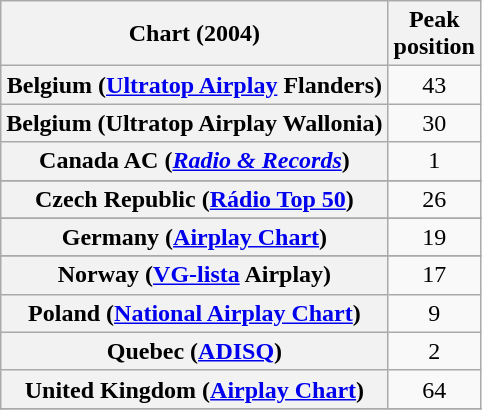<table class="wikitable sortable plainrowheaders" style="text-align:center">
<tr>
<th scope="col">Chart (2004)</th>
<th scope="col">Peak<br> position</th>
</tr>
<tr>
<th scope="row">Belgium (<a href='#'>Ultratop Airplay</a> Flanders)</th>
<td>43</td>
</tr>
<tr>
<th scope="row">Belgium (Ultratop Airplay Wallonia)</th>
<td>30</td>
</tr>
<tr>
<th scope="row">Canada AC (<em><a href='#'>Radio & Records</a></em>)</th>
<td>1</td>
</tr>
<tr>
</tr>
<tr>
<th scope="row">Czech Republic (<a href='#'>Rádio Top 50</a>)</th>
<td>26</td>
</tr>
<tr>
</tr>
<tr>
<th scope="row">Germany (<a href='#'>Airplay Chart</a>)</th>
<td>19</td>
</tr>
<tr>
</tr>
<tr>
<th scope="row">Norway (<a href='#'>VG-lista</a> Airplay)</th>
<td>17</td>
</tr>
<tr>
<th scope="row">Poland (<a href='#'>National Airplay Chart</a>)</th>
<td>9</td>
</tr>
<tr>
<th scope="row">Quebec (<a href='#'>ADISQ</a>)</th>
<td>2</td>
</tr>
<tr>
<th scope="row">United Kingdom (<a href='#'>Airplay Chart</a>)</th>
<td>64</td>
</tr>
<tr>
</tr>
</table>
